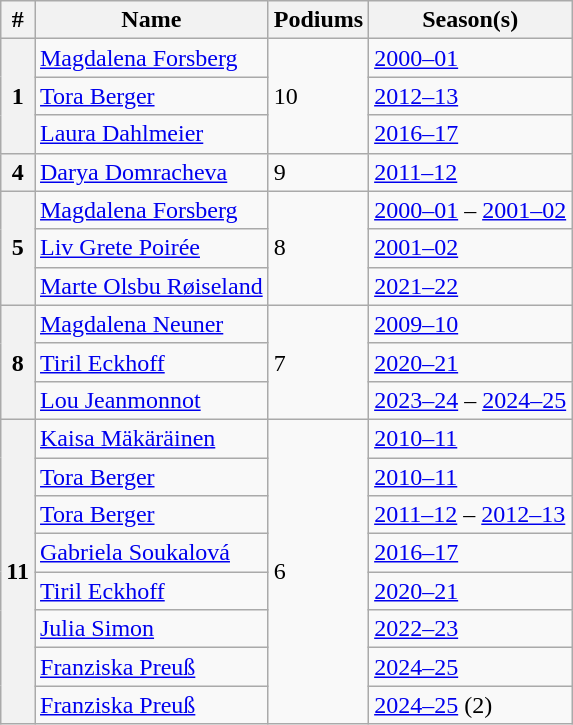<table class="wikitable plainrowheaders" style="display:inline-table;">
<tr>
<th>#</th>
<th>Name</th>
<th>Podiums</th>
<th>Season(s)</th>
</tr>
<tr>
<th rowspan=3>1</th>
<td style="text-align:left"> <a href='#'>Magdalena Forsberg</a></td>
<td rowspan=3>10</td>
<td><a href='#'>2000–01</a></td>
</tr>
<tr>
<td style="text-align:left"> <a href='#'>Tora Berger</a></td>
<td><a href='#'>2012–13</a></td>
</tr>
<tr>
<td style="text-align:left"> <a href='#'>Laura Dahlmeier</a></td>
<td><a href='#'>2016–17</a></td>
</tr>
<tr>
<th>4</th>
<td style="text-align:left"> <a href='#'>Darya Domracheva</a></td>
<td>9</td>
<td><a href='#'>2011–12</a></td>
</tr>
<tr>
<th rowspan=3>5</th>
<td style="text-align:left"> <a href='#'>Magdalena Forsberg</a></td>
<td rowspan=3>8</td>
<td><a href='#'>2000–01</a> – <a href='#'>2001–02</a></td>
</tr>
<tr>
<td style="text-align:left"> <a href='#'>Liv Grete Poirée</a></td>
<td><a href='#'>2001–02</a></td>
</tr>
<tr>
<td style="text-align:left"> <a href='#'>Marte Olsbu Røiseland</a></td>
<td><a href='#'>2021–22</a></td>
</tr>
<tr>
<th rowspan=3>8</th>
<td style="text-align:left"> <a href='#'>Magdalena Neuner</a></td>
<td rowspan=3>7</td>
<td><a href='#'>2009–10</a></td>
</tr>
<tr>
<td style="text-align:left"> <a href='#'>Tiril Eckhoff</a></td>
<td><a href='#'>2020–21</a></td>
</tr>
<tr>
<td style="text-align:left"> <a href='#'>Lou Jeanmonnot</a></td>
<td><a href='#'>2023–24</a> – <a href='#'>2024–25</a></td>
</tr>
<tr>
<th rowspan=8>11</th>
<td style="text-align:left"> <a href='#'>Kaisa Mäkäräinen</a></td>
<td rowspan=8>6</td>
<td><a href='#'>2010–11</a></td>
</tr>
<tr>
<td style="text-align:left"> <a href='#'>Tora Berger</a></td>
<td><a href='#'>2010–11</a></td>
</tr>
<tr>
<td style="text-align:left"> <a href='#'>Tora Berger</a></td>
<td><a href='#'>2011–12</a> – <a href='#'>2012–13</a></td>
</tr>
<tr>
<td style="text-align:left"> <a href='#'>Gabriela Soukalová</a></td>
<td><a href='#'>2016–17</a></td>
</tr>
<tr>
<td style="text-align:left"> <a href='#'>Tiril Eckhoff</a></td>
<td><a href='#'>2020–21</a></td>
</tr>
<tr>
<td style="text-align:left"> <a href='#'>Julia Simon</a></td>
<td><a href='#'>2022–23</a></td>
</tr>
<tr>
<td style="text-align:left"> <a href='#'>Franziska Preuß</a></td>
<td><a href='#'>2024–25</a></td>
</tr>
<tr>
<td style="text-align:left"> <a href='#'>Franziska Preuß</a></td>
<td><a href='#'>2024–25</a> (2)</td>
</tr>
</table>
